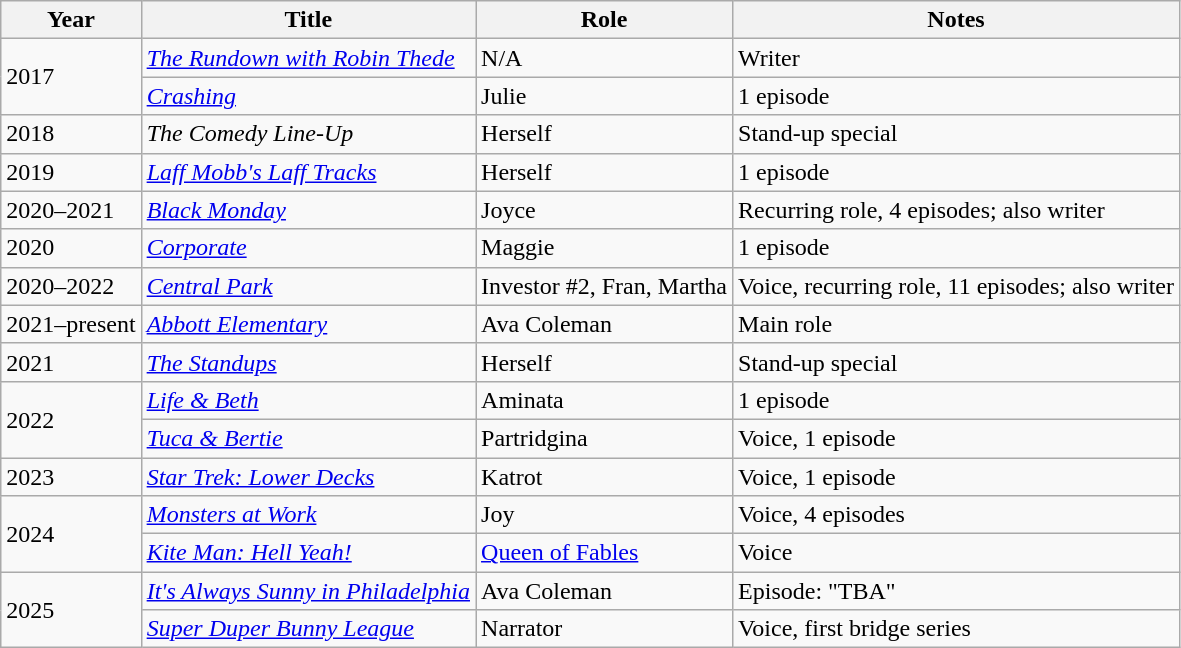<table class="wikitable sortable">
<tr>
<th>Year</th>
<th>Title</th>
<th>Role</th>
<th>Notes</th>
</tr>
<tr>
<td rowspan="2">2017</td>
<td><em><a href='#'>The Rundown with Robin Thede</a></em></td>
<td>N/A</td>
<td>Writer</td>
</tr>
<tr>
<td><em><a href='#'>Crashing</a></em></td>
<td>Julie</td>
<td>1 episode</td>
</tr>
<tr>
<td>2018</td>
<td><em>The Comedy Line-Up</em></td>
<td>Herself</td>
<td>Stand-up special</td>
</tr>
<tr>
<td>2019</td>
<td><em><a href='#'>Laff Mobb's Laff Tracks</a></em></td>
<td>Herself</td>
<td>1 episode</td>
</tr>
<tr>
<td>2020–2021</td>
<td><em><a href='#'>Black Monday</a></em></td>
<td>Joyce</td>
<td>Recurring role, 4 episodes; also writer</td>
</tr>
<tr>
<td>2020</td>
<td><em><a href='#'>Corporate</a></em></td>
<td>Maggie</td>
<td>1 episode</td>
</tr>
<tr>
<td>2020–2022</td>
<td><em><a href='#'>Central Park</a></em></td>
<td>Investor #2, Fran, Martha</td>
<td>Voice, recurring role, 11 episodes; also writer</td>
</tr>
<tr>
<td>2021–present</td>
<td><em><a href='#'>Abbott Elementary</a></em></td>
<td>Ava Coleman</td>
<td>Main role</td>
</tr>
<tr>
<td>2021</td>
<td><em><a href='#'>The Standups</a></em></td>
<td>Herself</td>
<td>Stand-up special</td>
</tr>
<tr>
<td rowspan="2">2022</td>
<td><em><a href='#'>Life & Beth</a></em></td>
<td>Aminata</td>
<td>1 episode</td>
</tr>
<tr>
<td><em><a href='#'>Tuca & Bertie</a></em></td>
<td>Partridgina</td>
<td>Voice, 1 episode</td>
</tr>
<tr>
<td>2023</td>
<td><em><a href='#'>Star Trek: Lower Decks</a></em></td>
<td>Katrot</td>
<td>Voice, 1 episode</td>
</tr>
<tr>
<td rowspan="2">2024</td>
<td><em><a href='#'>Monsters at Work</a></em></td>
<td>Joy</td>
<td>Voice, 4 episodes</td>
</tr>
<tr>
<td><em><a href='#'>Kite Man: Hell Yeah!</a></em></td>
<td><a href='#'>Queen of Fables</a></td>
<td>Voice</td>
</tr>
<tr>
<td rowspan="2">2025</td>
<td><em><a href='#'>It's Always Sunny in Philadelphia</a></em></td>
<td>Ava Coleman</td>
<td>Episode: "TBA"</td>
</tr>
<tr>
<td><em><a href='#'>Super Duper Bunny League</a></em></td>
<td>Narrator</td>
<td>Voice, first bridge series</td>
</tr>
</table>
